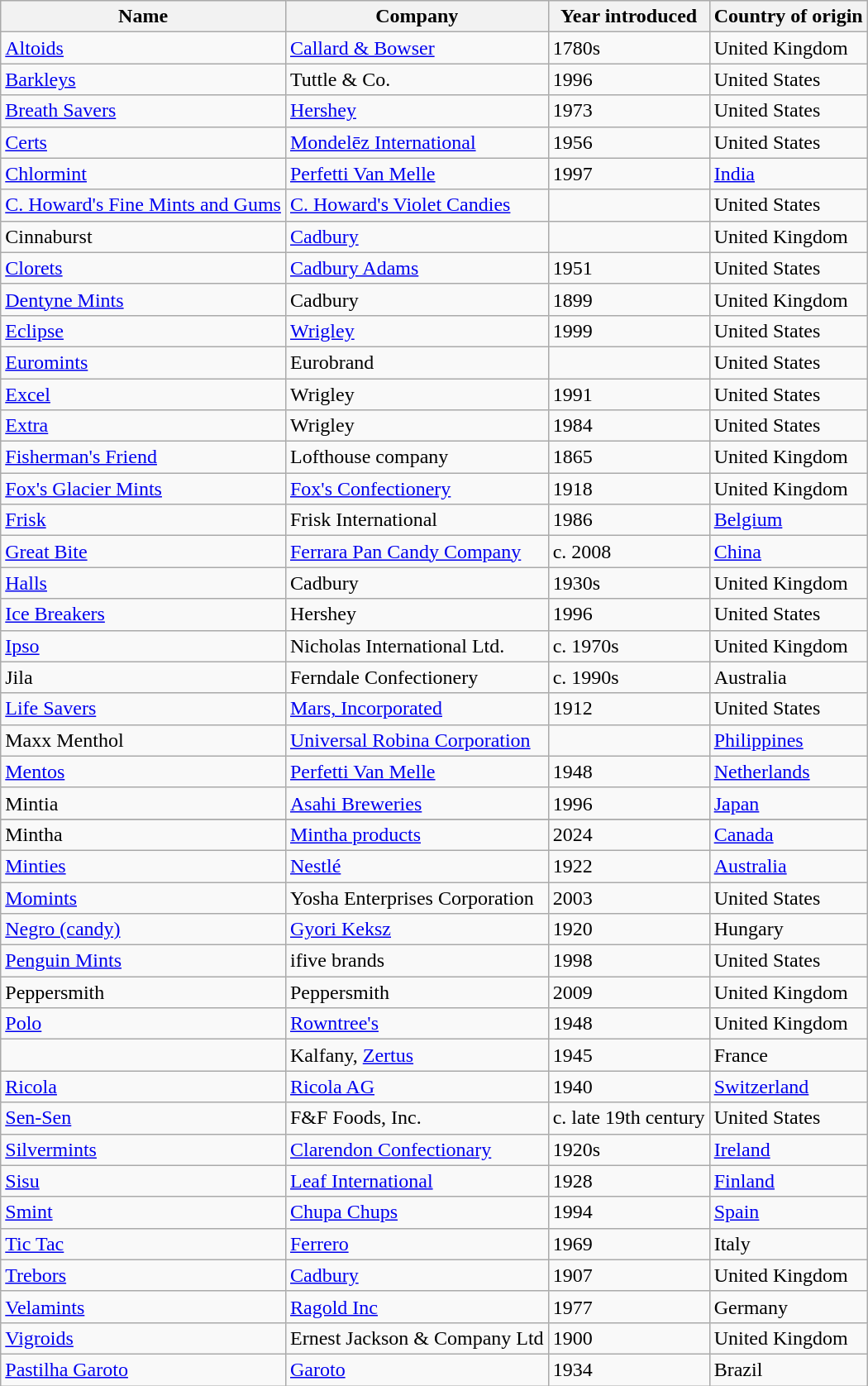<table class="wikitable sortable">
<tr>
<th>Name</th>
<th>Company</th>
<th>Year introduced</th>
<th>Country of origin</th>
</tr>
<tr>
<td><a href='#'>Altoids</a></td>
<td><a href='#'>Callard & Bowser</a></td>
<td>1780s</td>
<td>United Kingdom</td>
</tr>
<tr>
<td><a href='#'>Barkleys</a></td>
<td>Tuttle & Co.</td>
<td>1996</td>
<td>United States</td>
</tr>
<tr>
<td><a href='#'>Breath Savers</a></td>
<td><a href='#'>Hershey</a></td>
<td>1973</td>
<td>United States</td>
</tr>
<tr>
<td><a href='#'>Certs</a></td>
<td><a href='#'>Mondelēz International</a></td>
<td>1956</td>
<td>United States</td>
</tr>
<tr>
<td><a href='#'>Chlormint</a></td>
<td><a href='#'>Perfetti Van Melle</a></td>
<td>1997</td>
<td><a href='#'>India</a></td>
</tr>
<tr>
<td><a href='#'>C. Howard's Fine Mints and Gums</a></td>
<td><a href='#'>C. Howard's Violet Candies</a></td>
<td></td>
<td>United States</td>
</tr>
<tr>
<td>Cinnaburst</td>
<td><a href='#'>Cadbury</a></td>
<td></td>
<td>United Kingdom</td>
</tr>
<tr>
<td><a href='#'>Clorets</a></td>
<td><a href='#'>Cadbury Adams</a></td>
<td>1951</td>
<td>United States</td>
</tr>
<tr>
<td><a href='#'>Dentyne Mints</a></td>
<td>Cadbury</td>
<td>1899</td>
<td>United Kingdom</td>
</tr>
<tr>
<td><a href='#'>Eclipse</a></td>
<td><a href='#'>Wrigley</a></td>
<td>1999</td>
<td>United States</td>
</tr>
<tr>
<td><a href='#'>Euromints</a></td>
<td>Eurobrand</td>
<td></td>
<td>United States</td>
</tr>
<tr>
<td><a href='#'>Excel</a></td>
<td>Wrigley</td>
<td>1991</td>
<td>United States</td>
</tr>
<tr>
<td><a href='#'>Extra</a></td>
<td>Wrigley</td>
<td>1984</td>
<td>United States</td>
</tr>
<tr>
<td><a href='#'>Fisherman's Friend</a></td>
<td>Lofthouse company</td>
<td>1865</td>
<td>United Kingdom</td>
</tr>
<tr>
<td><a href='#'>Fox's Glacier Mints</a></td>
<td><a href='#'>Fox's Confectionery</a></td>
<td>1918</td>
<td>United Kingdom</td>
</tr>
<tr>
<td><a href='#'>Frisk</a></td>
<td>Frisk International</td>
<td>1986</td>
<td><a href='#'>Belgium</a></td>
</tr>
<tr>
<td><a href='#'>Great Bite</a></td>
<td><a href='#'>Ferrara Pan Candy Company</a></td>
<td>c. 2008</td>
<td><a href='#'>China</a></td>
</tr>
<tr>
<td><a href='#'>Halls</a></td>
<td>Cadbury</td>
<td>1930s</td>
<td>United Kingdom</td>
</tr>
<tr>
<td><a href='#'>Ice Breakers</a></td>
<td>Hershey</td>
<td>1996</td>
<td>United States</td>
</tr>
<tr>
<td><a href='#'>Ipso</a></td>
<td>Nicholas International Ltd.</td>
<td>c. 1970s</td>
<td>United Kingdom</td>
</tr>
<tr>
<td>Jila</td>
<td>Ferndale Confectionery</td>
<td>c. 1990s</td>
<td>Australia</td>
</tr>
<tr>
<td><a href='#'>Life Savers</a></td>
<td><a href='#'>Mars, Incorporated</a></td>
<td>1912</td>
<td>United States</td>
</tr>
<tr>
<td>Maxx Menthol</td>
<td><a href='#'>Universal Robina Corporation</a></td>
<td></td>
<td><a href='#'>Philippines</a></td>
</tr>
<tr>
<td><a href='#'>Mentos</a></td>
<td><a href='#'>Perfetti Van Melle</a></td>
<td>1948</td>
<td><a href='#'>Netherlands</a></td>
</tr>
<tr>
<td>Mintia</td>
<td><a href='#'>Asahi Breweries</a></td>
<td>1996</td>
<td><a href='#'>Japan</a></td>
</tr>
<tr>
</tr>
<tr>
<td>Mintha</td>
<td><a href='#'>Mintha products</a></td>
<td>2024</td>
<td><a href='#'>Canada</a></td>
</tr>
<tr>
<td><a href='#'>Minties</a></td>
<td><a href='#'>Nestlé</a></td>
<td>1922</td>
<td><a href='#'>Australia</a></td>
</tr>
<tr>
<td><a href='#'>Momints</a></td>
<td>Yosha Enterprises Corporation</td>
<td>2003</td>
<td>United States</td>
</tr>
<tr>
<td><a href='#'>Negro (candy)</a></td>
<td><a href='#'>Gyori Keksz</a></td>
<td>1920</td>
<td>Hungary</td>
</tr>
<tr>
<td><a href='#'>Penguin Mints</a></td>
<td>ifive brands</td>
<td>1998</td>
<td>United States</td>
</tr>
<tr>
<td>Peppersmith</td>
<td>Peppersmith</td>
<td>2009</td>
<td>United Kingdom</td>
</tr>
<tr>
<td><a href='#'>Polo</a></td>
<td><a href='#'>Rowntree's</a></td>
<td>1948</td>
<td>United Kingdom</td>
</tr>
<tr>
<td></td>
<td>Kalfany, <a href='#'>Zertus</a></td>
<td>1945</td>
<td>France</td>
</tr>
<tr>
<td><a href='#'>Ricola</a></td>
<td><a href='#'>Ricola AG</a></td>
<td>1940</td>
<td><a href='#'>Switzerland</a></td>
</tr>
<tr>
<td><a href='#'>Sen-Sen</a></td>
<td>F&F Foods, Inc.</td>
<td>c. late 19th century</td>
<td>United States</td>
</tr>
<tr>
<td><a href='#'>Silvermints</a></td>
<td><a href='#'>Clarendon Confectionary</a></td>
<td>1920s</td>
<td><a href='#'>Ireland</a></td>
</tr>
<tr>
<td><a href='#'>Sisu</a></td>
<td><a href='#'>Leaf International</a></td>
<td>1928</td>
<td><a href='#'>Finland</a></td>
</tr>
<tr>
<td><a href='#'>Smint</a></td>
<td><a href='#'>Chupa Chups</a></td>
<td>1994</td>
<td><a href='#'>Spain</a></td>
</tr>
<tr>
<td><a href='#'>Tic Tac</a></td>
<td><a href='#'>Ferrero</a></td>
<td>1969</td>
<td>Italy</td>
</tr>
<tr>
<td><a href='#'>Trebors</a></td>
<td><a href='#'>Cadbury</a></td>
<td>1907</td>
<td>United Kingdom</td>
</tr>
<tr>
<td><a href='#'>Velamints</a></td>
<td><a href='#'>Ragold Inc</a></td>
<td>1977</td>
<td>Germany</td>
</tr>
<tr>
<td><a href='#'>Vigroids</a></td>
<td>Ernest Jackson & Company Ltd</td>
<td>1900</td>
<td>United Kingdom</td>
</tr>
<tr>
<td><a href='#'>Pastilha Garoto</a></td>
<td><a href='#'>Garoto</a></td>
<td>1934</td>
<td>Brazil</td>
</tr>
</table>
